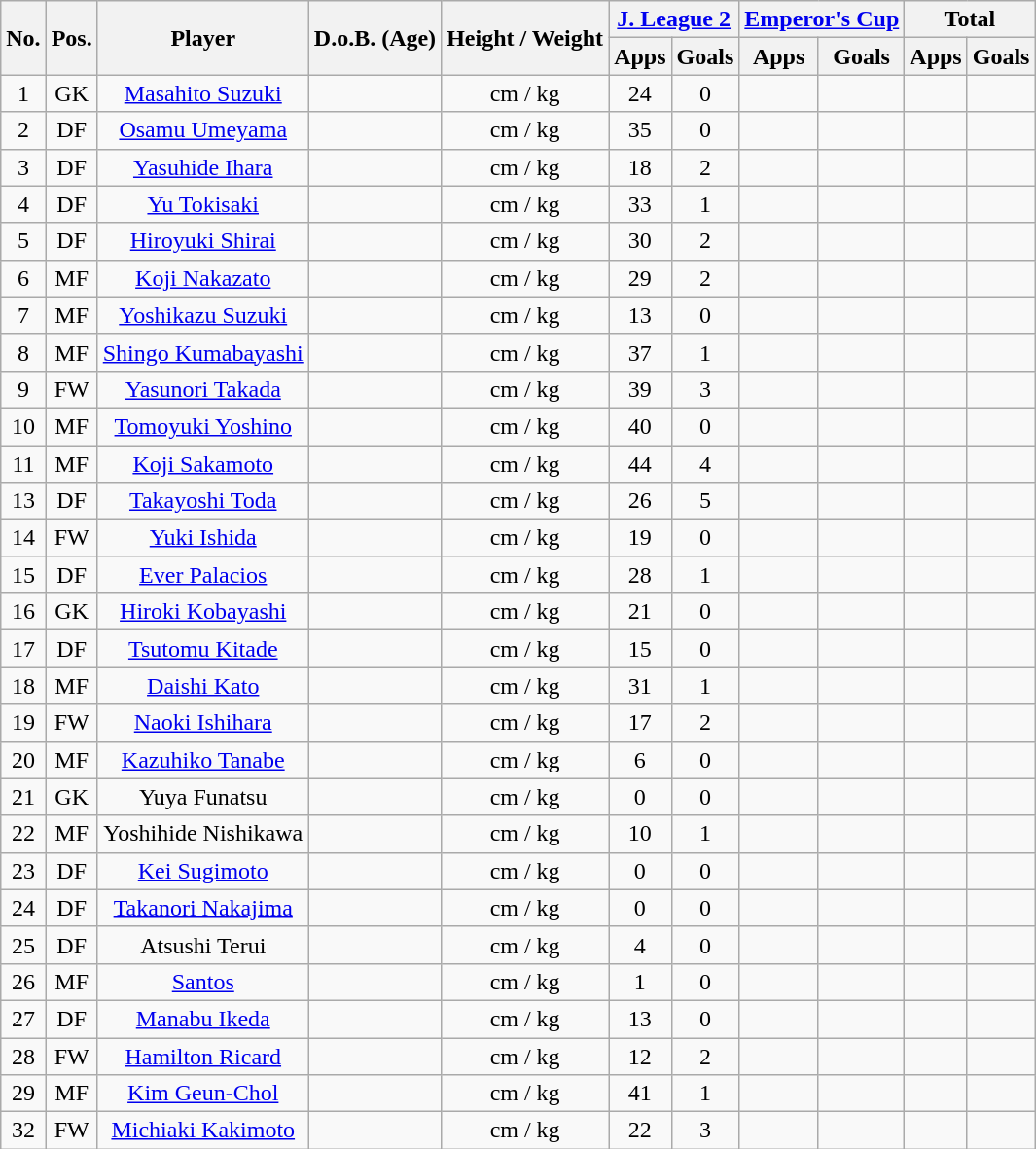<table class="wikitable" style="text-align:center;">
<tr>
<th rowspan="2">No.</th>
<th rowspan="2">Pos.</th>
<th rowspan="2">Player</th>
<th rowspan="2">D.o.B. (Age)</th>
<th rowspan="2">Height / Weight</th>
<th colspan="2"><a href='#'>J. League 2</a></th>
<th colspan="2"><a href='#'>Emperor's Cup</a></th>
<th colspan="2">Total</th>
</tr>
<tr>
<th>Apps</th>
<th>Goals</th>
<th>Apps</th>
<th>Goals</th>
<th>Apps</th>
<th>Goals</th>
</tr>
<tr>
<td>1</td>
<td>GK</td>
<td><a href='#'>Masahito Suzuki</a></td>
<td></td>
<td>cm / kg</td>
<td>24</td>
<td>0</td>
<td></td>
<td></td>
<td></td>
<td></td>
</tr>
<tr>
<td>2</td>
<td>DF</td>
<td><a href='#'>Osamu Umeyama</a></td>
<td></td>
<td>cm / kg</td>
<td>35</td>
<td>0</td>
<td></td>
<td></td>
<td></td>
<td></td>
</tr>
<tr>
<td>3</td>
<td>DF</td>
<td><a href='#'>Yasuhide Ihara</a></td>
<td></td>
<td>cm / kg</td>
<td>18</td>
<td>2</td>
<td></td>
<td></td>
<td></td>
<td></td>
</tr>
<tr>
<td>4</td>
<td>DF</td>
<td><a href='#'>Yu Tokisaki</a></td>
<td></td>
<td>cm / kg</td>
<td>33</td>
<td>1</td>
<td></td>
<td></td>
<td></td>
<td></td>
</tr>
<tr>
<td>5</td>
<td>DF</td>
<td><a href='#'>Hiroyuki Shirai</a></td>
<td></td>
<td>cm / kg</td>
<td>30</td>
<td>2</td>
<td></td>
<td></td>
<td></td>
<td></td>
</tr>
<tr>
<td>6</td>
<td>MF</td>
<td><a href='#'>Koji Nakazato</a></td>
<td></td>
<td>cm / kg</td>
<td>29</td>
<td>2</td>
<td></td>
<td></td>
<td></td>
<td></td>
</tr>
<tr>
<td>7</td>
<td>MF</td>
<td><a href='#'>Yoshikazu Suzuki</a></td>
<td></td>
<td>cm / kg</td>
<td>13</td>
<td>0</td>
<td></td>
<td></td>
<td></td>
<td></td>
</tr>
<tr>
<td>8</td>
<td>MF</td>
<td><a href='#'>Shingo Kumabayashi</a></td>
<td></td>
<td>cm / kg</td>
<td>37</td>
<td>1</td>
<td></td>
<td></td>
<td></td>
<td></td>
</tr>
<tr>
<td>9</td>
<td>FW</td>
<td><a href='#'>Yasunori Takada</a></td>
<td></td>
<td>cm / kg</td>
<td>39</td>
<td>3</td>
<td></td>
<td></td>
<td></td>
<td></td>
</tr>
<tr>
<td>10</td>
<td>MF</td>
<td><a href='#'>Tomoyuki Yoshino</a></td>
<td></td>
<td>cm / kg</td>
<td>40</td>
<td>0</td>
<td></td>
<td></td>
<td></td>
<td></td>
</tr>
<tr>
<td>11</td>
<td>MF</td>
<td><a href='#'>Koji Sakamoto</a></td>
<td></td>
<td>cm / kg</td>
<td>44</td>
<td>4</td>
<td></td>
<td></td>
<td></td>
<td></td>
</tr>
<tr>
<td>13</td>
<td>DF</td>
<td><a href='#'>Takayoshi Toda</a></td>
<td></td>
<td>cm / kg</td>
<td>26</td>
<td>5</td>
<td></td>
<td></td>
<td></td>
<td></td>
</tr>
<tr>
<td>14</td>
<td>FW</td>
<td><a href='#'>Yuki Ishida</a></td>
<td></td>
<td>cm / kg</td>
<td>19</td>
<td>0</td>
<td></td>
<td></td>
<td></td>
<td></td>
</tr>
<tr>
<td>15</td>
<td>DF</td>
<td><a href='#'>Ever Palacios</a></td>
<td></td>
<td>cm / kg</td>
<td>28</td>
<td>1</td>
<td></td>
<td></td>
<td></td>
<td></td>
</tr>
<tr>
<td>16</td>
<td>GK</td>
<td><a href='#'>Hiroki Kobayashi</a></td>
<td></td>
<td>cm / kg</td>
<td>21</td>
<td>0</td>
<td></td>
<td></td>
<td></td>
<td></td>
</tr>
<tr>
<td>17</td>
<td>DF</td>
<td><a href='#'>Tsutomu Kitade</a></td>
<td></td>
<td>cm / kg</td>
<td>15</td>
<td>0</td>
<td></td>
<td></td>
<td></td>
<td></td>
</tr>
<tr>
<td>18</td>
<td>MF</td>
<td><a href='#'>Daishi Kato</a></td>
<td></td>
<td>cm / kg</td>
<td>31</td>
<td>1</td>
<td></td>
<td></td>
<td></td>
<td></td>
</tr>
<tr>
<td>19</td>
<td>FW</td>
<td><a href='#'>Naoki Ishihara</a></td>
<td></td>
<td>cm / kg</td>
<td>17</td>
<td>2</td>
<td></td>
<td></td>
<td></td>
<td></td>
</tr>
<tr>
<td>20</td>
<td>MF</td>
<td><a href='#'>Kazuhiko Tanabe</a></td>
<td></td>
<td>cm / kg</td>
<td>6</td>
<td>0</td>
<td></td>
<td></td>
<td></td>
<td></td>
</tr>
<tr>
<td>21</td>
<td>GK</td>
<td>Yuya Funatsu</td>
<td></td>
<td>cm / kg</td>
<td>0</td>
<td>0</td>
<td></td>
<td></td>
<td></td>
<td></td>
</tr>
<tr>
<td>22</td>
<td>MF</td>
<td>Yoshihide Nishikawa</td>
<td></td>
<td>cm / kg</td>
<td>10</td>
<td>1</td>
<td></td>
<td></td>
<td></td>
<td></td>
</tr>
<tr>
<td>23</td>
<td>DF</td>
<td><a href='#'>Kei Sugimoto</a></td>
<td></td>
<td>cm / kg</td>
<td>0</td>
<td>0</td>
<td></td>
<td></td>
<td></td>
<td></td>
</tr>
<tr>
<td>24</td>
<td>DF</td>
<td><a href='#'>Takanori Nakajima</a></td>
<td></td>
<td>cm / kg</td>
<td>0</td>
<td>0</td>
<td></td>
<td></td>
<td></td>
<td></td>
</tr>
<tr>
<td>25</td>
<td>DF</td>
<td>Atsushi Terui</td>
<td></td>
<td>cm / kg</td>
<td>4</td>
<td>0</td>
<td></td>
<td></td>
<td></td>
<td></td>
</tr>
<tr>
<td>26</td>
<td>MF</td>
<td><a href='#'>Santos</a></td>
<td></td>
<td>cm / kg</td>
<td>1</td>
<td>0</td>
<td></td>
<td></td>
<td></td>
<td></td>
</tr>
<tr>
<td>27</td>
<td>DF</td>
<td><a href='#'>Manabu Ikeda</a></td>
<td></td>
<td>cm / kg</td>
<td>13</td>
<td>0</td>
<td></td>
<td></td>
<td></td>
<td></td>
</tr>
<tr>
<td>28</td>
<td>FW</td>
<td><a href='#'>Hamilton Ricard</a></td>
<td></td>
<td>cm / kg</td>
<td>12</td>
<td>2</td>
<td></td>
<td></td>
<td></td>
<td></td>
</tr>
<tr>
<td>29</td>
<td>MF</td>
<td><a href='#'>Kim Geun-Chol</a></td>
<td></td>
<td>cm / kg</td>
<td>41</td>
<td>1</td>
<td></td>
<td></td>
<td></td>
<td></td>
</tr>
<tr>
<td>32</td>
<td>FW</td>
<td><a href='#'>Michiaki Kakimoto</a></td>
<td></td>
<td>cm / kg</td>
<td>22</td>
<td>3</td>
<td></td>
<td></td>
<td></td>
<td></td>
</tr>
</table>
